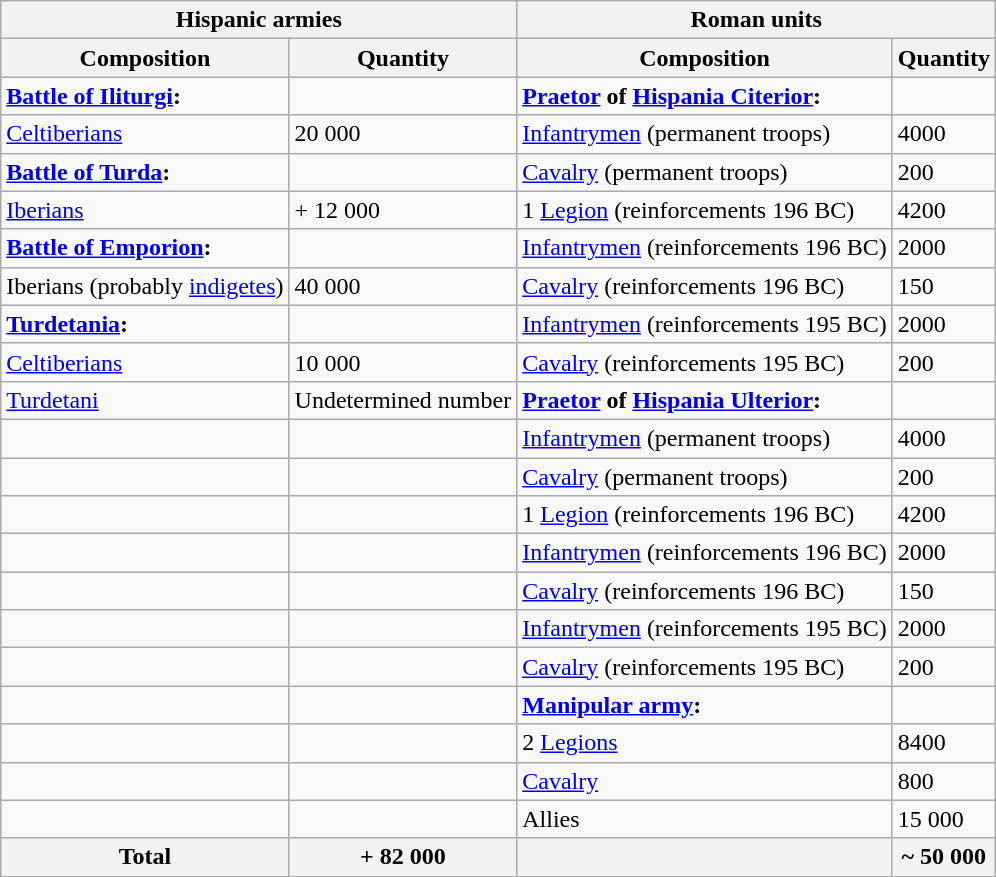<table class="wikitable">
<tr>
<th colspan="2">Hispanic armies</th>
<th colspan="2">Roman units</th>
</tr>
<tr>
<th>Composition</th>
<th>Quantity</th>
<th>Composition</th>
<th>Quantity</th>
</tr>
<tr>
<td><strong><a href='#'>Battle of Iliturgi</a>:</strong></td>
<td></td>
<td><strong><a href='#'>Praetor</a> of <a href='#'>Hispania Citerior</a>:</strong></td>
<td></td>
</tr>
<tr>
<td><a href='#'>Celtiberians</a></td>
<td>20 000</td>
<td><a href='#'>Infantrymen</a> (permanent troops)</td>
<td>4000</td>
</tr>
<tr>
<td><strong><a href='#'>Battle of Turda</a>:</strong></td>
<td></td>
<td><a href='#'>Cavalry</a> (permanent troops)</td>
<td>200</td>
</tr>
<tr>
<td><a href='#'>Iberians</a></td>
<td>+ 12 000</td>
<td>1 <a href='#'>Legion</a> (reinforcements 196 BC)</td>
<td>4200</td>
</tr>
<tr>
<td><strong><a href='#'>Battle of Emporion</a>:</strong></td>
<td></td>
<td><a href='#'>Infantrymen</a> (reinforcements 196 BC)</td>
<td>2000</td>
</tr>
<tr>
<td>Iberians (probably <a href='#'>indigetes</a>)</td>
<td>40 000</td>
<td><a href='#'>Cavalry</a> (reinforcements 196 BC)</td>
<td>150</td>
</tr>
<tr>
<td><strong><a href='#'>Turdetania</a>:</strong></td>
<td></td>
<td><a href='#'>Infantrymen</a> (reinforcements 195 BC)</td>
<td>2000</td>
</tr>
<tr>
<td><a href='#'>Celtiberians</a></td>
<td>10 000</td>
<td><a href='#'>Cavalry</a> (reinforcements 195 BC)</td>
<td>200</td>
</tr>
<tr>
<td><a href='#'>Turdetani</a></td>
<td>Undetermined number</td>
<td><strong><a href='#'>Praetor</a> of <a href='#'>Hispania Ulterior</a>:</strong></td>
<td></td>
</tr>
<tr>
<td></td>
<td></td>
<td><a href='#'>Infantrymen</a> (permanent troops)</td>
<td>4000</td>
</tr>
<tr>
<td></td>
<td></td>
<td><a href='#'>Cavalry</a> (permanent troops)</td>
<td>200</td>
</tr>
<tr>
<td></td>
<td></td>
<td>1 <a href='#'>Legion</a> (reinforcements 196 BC)</td>
<td>4200</td>
</tr>
<tr>
<td></td>
<td></td>
<td><a href='#'>Infantrymen</a> (reinforcements 196 BC)</td>
<td>2000</td>
</tr>
<tr>
<td></td>
<td></td>
<td><a href='#'>Cavalry</a> (reinforcements 196 BC)</td>
<td>150</td>
</tr>
<tr>
<td></td>
<td></td>
<td><a href='#'>Infantrymen</a> (reinforcements 195 BC)</td>
<td>2000</td>
</tr>
<tr>
<td></td>
<td></td>
<td><a href='#'>Cavalry</a> (reinforcements 195 BC)</td>
<td>200</td>
</tr>
<tr>
<td></td>
<td></td>
<td><strong><a href='#'>Manipular army</a>:</strong></td>
<td></td>
</tr>
<tr>
<td></td>
<td></td>
<td>2 <a href='#'>Legions</a></td>
<td>8400</td>
</tr>
<tr>
<td></td>
<td></td>
<td><a href='#'>Cavalry</a></td>
<td>800</td>
</tr>
<tr>
<td></td>
<td></td>
<td>Allies</td>
<td>15 000</td>
</tr>
<tr>
<th>Total</th>
<th><strong>+ 82 000</strong></th>
<th></th>
<th><strong>~ 50 000</strong></th>
</tr>
</table>
